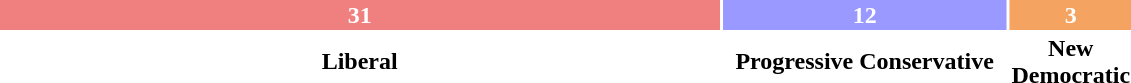<table style="width:60%; text-align:center;">
<tr style="color:white;">
<td style="background:#F08080; width:67.39%;"><strong>31</strong></td>
<td style="background:#9999FF; width:26.09%;"><strong>12</strong></td>
<td style="background:#F4A460; width:6.52%;"><strong>3</strong></td>
</tr>
<tr>
<td><span><strong>Liberal</strong></span></td>
<td><span><strong>Progressive Conservative</strong></span></td>
<td><span><strong>New Democratic</strong></span></td>
</tr>
</table>
